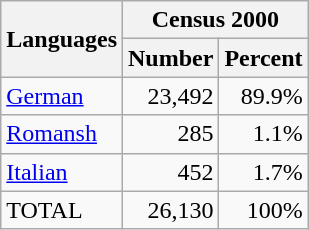<table class="wikitable">
<tr ---->
<th rowspan="2">Languages</th>
<th colspan="2">Census 2000</th>
</tr>
<tr ---->
<th>Number</th>
<th>Percent</th>
</tr>
<tr ---->
<td><a href='#'>German</a></td>
<td align=right>23,492</td>
<td align=right>89.9%</td>
</tr>
<tr ---->
<td><a href='#'>Romansh</a></td>
<td align=right>285</td>
<td align=right>1.1%</td>
</tr>
<tr ---->
<td><a href='#'>Italian</a></td>
<td align=right>452</td>
<td align=right>1.7%</td>
</tr>
<tr ---->
<td>TOTAL</td>
<td align=right>26,130</td>
<td align=right>100%</td>
</tr>
</table>
